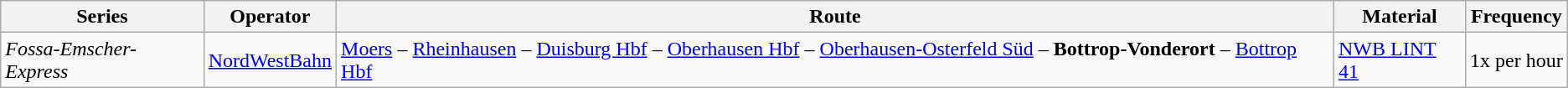<table class="wikitable vatop">
<tr>
<th>Series</th>
<th>Operator</th>
<th>Route</th>
<th>Material</th>
<th>Frequency</th>
</tr>
<tr>
<td> <em>Fossa-Emscher-Express</em></td>
<td><a href='#'>NordWestBahn</a></td>
<td><a href='#'>Moers</a> – <a href='#'>Rheinhausen</a> – <a href='#'>Duisburg Hbf</a> – <a href='#'>Oberhausen Hbf</a> – <a href='#'>Oberhausen-Osterfeld Süd</a> – <strong>Bottrop-Vonderort</strong> – <a href='#'>Bottrop Hbf</a></td>
<td><a href='#'>NWB LINT 41</a></td>
<td>1x per hour</td>
</tr>
</table>
